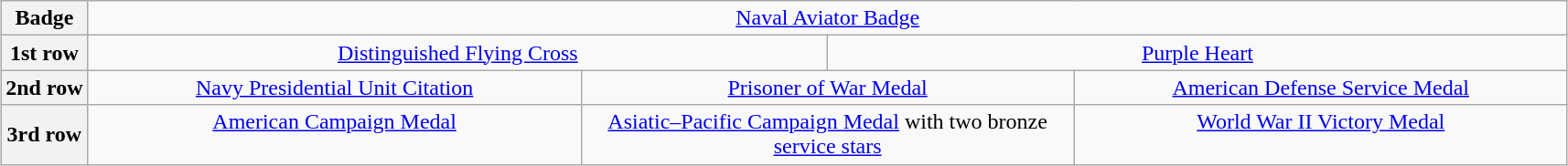<table class="wikitable" style="margin:1em auto; text-align:center;">
<tr>
<th>Badge</th>
<td colspan="6" style="text-align: center"><a href='#'>Naval Aviator Badge</a></td>
</tr>
<tr>
<th>1st row</th>
<td colspan="3" style="text-align: center"><a href='#'>Distinguished Flying Cross</a></td>
<td colspan="3" style="text-align: center"><a href='#'>Purple Heart</a></td>
</tr>
<tr>
<th>2nd row</th>
<td colspan="2" style="text-align: center; vertical-align: top"><a href='#'>Navy Presidential Unit Citation</a></td>
<td colspan="2" style="text-align: center; vertical-align: top"><a href='#'>Prisoner of War Medal</a></td>
<td colspan="2" style="text-align: center; vertical-align: top"><a href='#'>American Defense Service Medal</a></td>
</tr>
<tr>
<th>3rd row</th>
<td colspan="2" style="text-align: center; vertical-align: top; width: 22em"><a href='#'>American Campaign Medal</a></td>
<td colspan="2" style="text-align: center; vertical-align: top; width: 22em"><a href='#'>Asiatic–Pacific Campaign Medal</a> with two bronze <a href='#'>service stars</a></td>
<td colspan="2" style="text-align: center; vertical-align: top; width: 22em"><a href='#'>World War II Victory Medal</a></td>
</tr>
</table>
